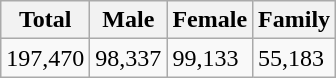<table class="wikitable">
<tr>
<th>Total</th>
<th>Male</th>
<th>Female</th>
<th>Family</th>
</tr>
<tr>
<td>197,470</td>
<td>98,337</td>
<td>99,133</td>
<td>55,183</td>
</tr>
</table>
